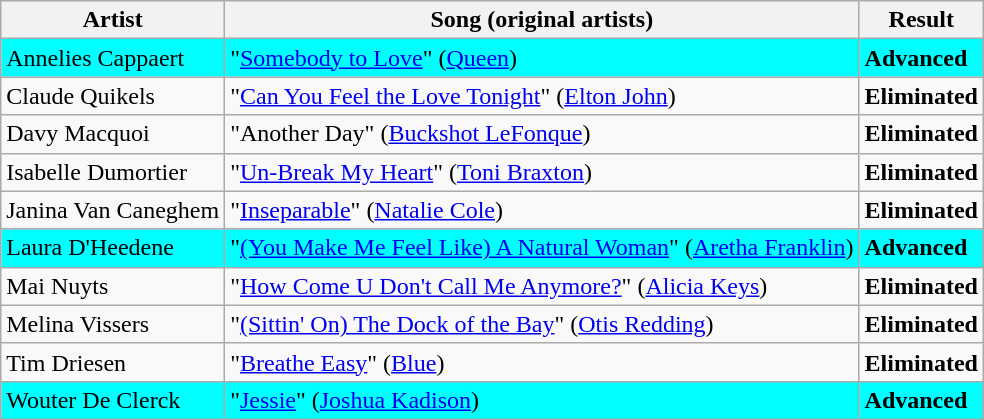<table class=wikitable>
<tr>
<th>Artist</th>
<th>Song (original artists)</th>
<th>Result</th>
</tr>
<tr style="background:cyan;">
<td>Annelies Cappaert</td>
<td>"<a href='#'>Somebody to Love</a>" (<a href='#'>Queen</a>)</td>
<td><strong>Advanced</strong></td>
</tr>
<tr>
<td>Claude Quikels</td>
<td>"<a href='#'>Can You Feel the Love Tonight</a>" (<a href='#'>Elton John</a>)</td>
<td><strong>Eliminated</strong></td>
</tr>
<tr>
<td>Davy Macquoi</td>
<td>"Another Day" (<a href='#'>Buckshot LeFonque</a>)</td>
<td><strong>Eliminated</strong></td>
</tr>
<tr>
<td>Isabelle Dumortier</td>
<td>"<a href='#'>Un-Break My Heart</a>" (<a href='#'>Toni Braxton</a>)</td>
<td><strong>Eliminated</strong></td>
</tr>
<tr>
<td>Janina Van Caneghem</td>
<td>"<a href='#'>Inseparable</a>" (<a href='#'>Natalie Cole</a>)</td>
<td><strong>Eliminated</strong></td>
</tr>
<tr style="background:cyan;">
<td>Laura D'Heedene</td>
<td>"<a href='#'>(You Make Me Feel Like) A Natural Woman</a>" (<a href='#'>Aretha Franklin</a>)</td>
<td><strong>Advanced</strong></td>
</tr>
<tr>
<td>Mai Nuyts</td>
<td>"<a href='#'>How Come U Don't Call Me Anymore?</a>" (<a href='#'>Alicia Keys</a>)</td>
<td><strong>Eliminated</strong></td>
</tr>
<tr>
<td>Melina Vissers</td>
<td>"<a href='#'>(Sittin' On) The Dock of the Bay</a>" (<a href='#'>Otis Redding</a>)</td>
<td><strong>Eliminated</strong></td>
</tr>
<tr>
<td>Tim Driesen</td>
<td>"<a href='#'>Breathe Easy</a>" (<a href='#'>Blue</a>)</td>
<td><strong>Eliminated</strong></td>
</tr>
<tr style="background:cyan;">
<td>Wouter De Clerck</td>
<td>"<a href='#'>Jessie</a>" (<a href='#'>Joshua Kadison</a>)</td>
<td><strong>Advanced</strong></td>
</tr>
</table>
